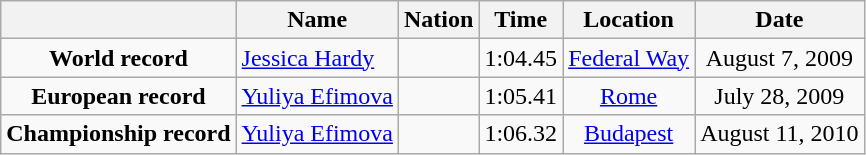<table class=wikitable style=text-align:center>
<tr>
<th></th>
<th>Name</th>
<th>Nation</th>
<th>Time</th>
<th>Location</th>
<th>Date</th>
</tr>
<tr>
<td><strong>World record</strong></td>
<td align=left><a href='#'>Jessica Hardy</a></td>
<td align=left></td>
<td align=left>1:04.45</td>
<td><a href='#'>Federal Way</a></td>
<td>August 7, 2009</td>
</tr>
<tr>
<td><strong>European record</strong></td>
<td align=left><a href='#'>Yuliya Efimova</a></td>
<td align=left></td>
<td align=left>1:05.41</td>
<td><a href='#'>Rome</a></td>
<td>July 28, 2009</td>
</tr>
<tr>
<td><strong>Championship record</strong></td>
<td align=left><a href='#'>Yuliya Efimova</a></td>
<td align=left></td>
<td align=left>1:06.32</td>
<td><a href='#'>Budapest</a></td>
<td>August 11, 2010</td>
</tr>
</table>
